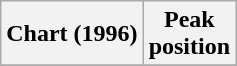<table class="wikitable sortable plainrowheaders" style="text-align:center;">
<tr>
<th scope="col">Chart (1996)</th>
<th scope="col">Peak<br>position</th>
</tr>
<tr>
</tr>
</table>
